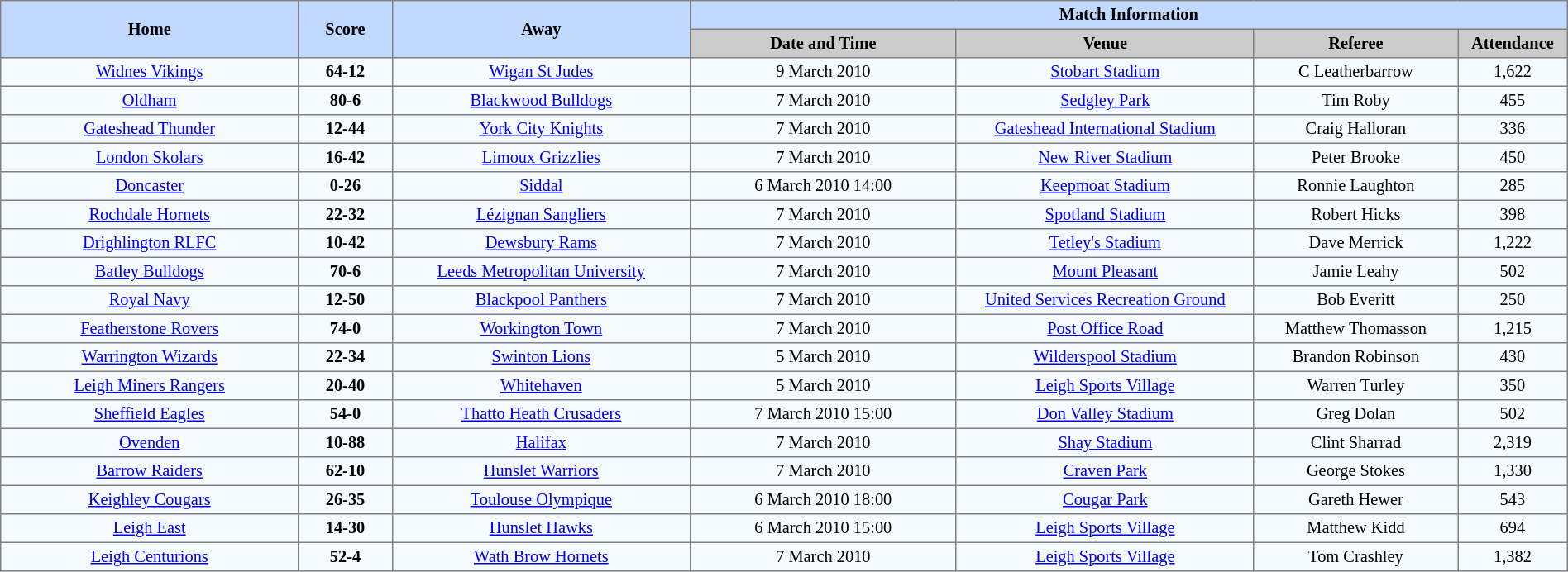<table border=1 style="border-collapse:collapse; font-size:85%; text-align:center;" cellpadding=3 cellspacing=0 width=100%>
<tr bgcolor=#C1D8FF>
<th rowspan=2 width=19%>Home</th>
<th rowspan=2 width=6%>Score</th>
<th rowspan=2 width=19%>Away</th>
<th colspan=6>Match Information</th>
</tr>
<tr bgcolor=#CCCCCC>
<th width=17%>Date and Time</th>
<th width=19%>Venue</th>
<th width=13%>Referee</th>
<th width=7%>Attendance</th>
</tr>
<tr bgcolor=#F5FAFF>
<td><a href='#'>Widnes Vikings</a></td>
<td><strong>64-12</strong></td>
<td><a href='#'>Wigan St Judes</a></td>
<td>9 March 2010</td>
<td><a href='#'>Stobart Stadium</a></td>
<td>C Leatherbarrow</td>
<td>1,622</td>
</tr>
<tr bgcolor=#F5FAFF>
<td><a href='#'>Oldham</a></td>
<td><strong>80-6</strong></td>
<td><a href='#'>Blackwood Bulldogs</a></td>
<td>7 March 2010</td>
<td><a href='#'>Sedgley Park</a></td>
<td>Tim Roby</td>
<td>455</td>
</tr>
<tr bgcolor=#F5FAFF>
<td><a href='#'>Gateshead Thunder</a></td>
<td><strong>12-44</strong></td>
<td><a href='#'>York City Knights</a></td>
<td>7 March 2010</td>
<td><a href='#'>Gateshead International Stadium</a></td>
<td>Craig Halloran</td>
<td>336</td>
</tr>
<tr bgcolor=#F5FAFF>
<td><a href='#'>London Skolars</a></td>
<td><strong>16-42</strong></td>
<td><a href='#'>Limoux Grizzlies</a></td>
<td>7 March 2010</td>
<td><a href='#'>New River Stadium</a></td>
<td>Peter Brooke</td>
<td>450</td>
</tr>
<tr bgcolor=#F5FAFF>
<td><a href='#'>Doncaster</a></td>
<td><strong>0-26</strong></td>
<td><a href='#'>Siddal</a></td>
<td>6 March 2010 14:00</td>
<td><a href='#'>Keepmoat Stadium</a></td>
<td>Ronnie Laughton</td>
<td>285</td>
</tr>
<tr bgcolor=#F5FAFF>
<td><a href='#'>Rochdale Hornets</a></td>
<td><strong>22-32</strong></td>
<td><a href='#'>Lézignan Sangliers</a></td>
<td>7 March 2010</td>
<td><a href='#'>Spotland Stadium</a></td>
<td>Robert Hicks</td>
<td>398</td>
</tr>
<tr bgcolor=#F5FAFF>
<td><a href='#'>Drighlington RLFC</a></td>
<td><strong>10-42</strong></td>
<td><a href='#'>Dewsbury Rams</a></td>
<td>7 March 2010</td>
<td><a href='#'>Tetley's Stadium</a></td>
<td>Dave Merrick</td>
<td>1,222</td>
</tr>
<tr bgcolor=#F5FAFF>
<td><a href='#'>Batley Bulldogs</a></td>
<td><strong>70-6</strong></td>
<td><a href='#'>Leeds Metropolitan University</a></td>
<td>7 March 2010</td>
<td><a href='#'>Mount Pleasant</a></td>
<td>Jamie Leahy</td>
<td>502</td>
</tr>
<tr bgcolor=#F5FAFF>
<td><a href='#'>Royal Navy</a></td>
<td><strong>12-50</strong></td>
<td><a href='#'>Blackpool Panthers</a></td>
<td>7 March 2010</td>
<td><a href='#'>United Services Recreation Ground</a></td>
<td>Bob Everitt</td>
<td>250</td>
</tr>
<tr bgcolor=#F5FAFF>
<td><a href='#'>Featherstone Rovers</a></td>
<td><strong>74-0</strong></td>
<td><a href='#'>Workington Town</a></td>
<td>7 March 2010</td>
<td><a href='#'>Post Office Road</a></td>
<td>Matthew Thomasson</td>
<td>1,215</td>
</tr>
<tr bgcolor=#F5FAFF>
<td><a href='#'>Warrington Wizards</a></td>
<td><strong>22-34</strong></td>
<td><a href='#'>Swinton Lions</a></td>
<td>5 March 2010</td>
<td><a href='#'>Wilderspool Stadium</a></td>
<td>Brandon Robinson</td>
<td>430</td>
</tr>
<tr bgcolor=#F5FAFF>
<td><a href='#'>Leigh Miners Rangers</a></td>
<td><strong>20-40</strong></td>
<td><a href='#'>Whitehaven</a></td>
<td>5 March 2010</td>
<td><a href='#'>Leigh Sports Village</a></td>
<td>Warren Turley</td>
<td>350</td>
</tr>
<tr bgcolor=#F5FAFF>
<td><a href='#'>Sheffield Eagles</a></td>
<td><strong>54-0</strong></td>
<td><a href='#'>Thatto Heath Crusaders</a></td>
<td>7 March 2010 15:00</td>
<td><a href='#'>Don Valley Stadium</a></td>
<td>Greg Dolan</td>
<td>502</td>
</tr>
<tr bgcolor=#F5FAFF>
<td><a href='#'>Ovenden</a></td>
<td><strong>10-88</strong></td>
<td><a href='#'>Halifax</a></td>
<td>7 March 2010</td>
<td><a href='#'>Shay Stadium</a></td>
<td>Clint Sharrad</td>
<td>2,319</td>
</tr>
<tr bgcolor=#F5FAFF>
<td><a href='#'>Barrow Raiders</a></td>
<td><strong>62-10</strong></td>
<td><a href='#'>Hunslet Warriors</a></td>
<td>7 March 2010</td>
<td><a href='#'>Craven Park</a></td>
<td>George Stokes</td>
<td>1,330</td>
</tr>
<tr bgcolor=#F5FAFF>
<td><a href='#'>Keighley Cougars</a></td>
<td><strong>26-35</strong></td>
<td><a href='#'>Toulouse Olympique</a></td>
<td>6 March 2010 18:00</td>
<td><a href='#'>Cougar Park</a></td>
<td>Gareth Hewer</td>
<td>543</td>
</tr>
<tr bgcolor=#F5FAFF>
<td><a href='#'>Leigh East</a></td>
<td><strong>14-30</strong></td>
<td><a href='#'>Hunslet Hawks</a></td>
<td>6 March 2010 15:00</td>
<td><a href='#'>Leigh Sports Village</a></td>
<td>Matthew Kidd</td>
<td>694</td>
</tr>
<tr bgcolor=#F5FAFF>
<td><a href='#'>Leigh Centurions</a></td>
<td><strong>52-4</strong></td>
<td><a href='#'>Wath Brow Hornets</a></td>
<td>7 March 2010</td>
<td><a href='#'>Leigh Sports Village</a></td>
<td>Tom Crashley</td>
<td>1,382</td>
</tr>
</table>
